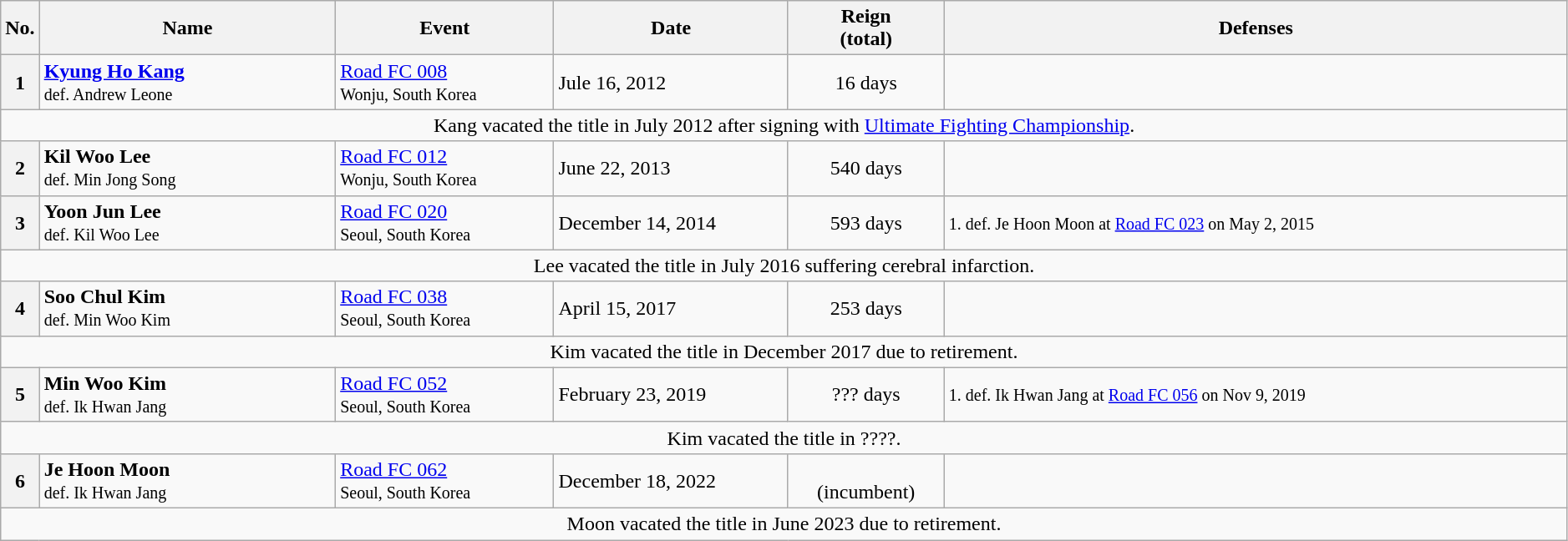<table class="wikitable" style="width:99%;">
<tr>
<th style="width:2%;">No.</th>
<th style="width:19%;">Name</th>
<th style="width:14%;">Event</th>
<th style="width:15%;">Date</th>
<th style="width:10%;">Reign<br>(total)</th>
<th style="width:40%;">Defenses</th>
</tr>
<tr>
<th>1</th>
<td> <strong><a href='#'>Kyung Ho Kang</a></strong><br><small>def. Andrew Leone</small></td>
<td><a href='#'>Road FC 008</a><br><small>Wonju, South Korea</small></td>
<td>Jule 16, 2012</td>
<td style="text-align:center;">16 days<br></td>
<td></td>
</tr>
<tr>
<td style="text-align:center;" colspan="6">Kang vacated the title in July 2012 after signing with <a href='#'>Ultimate Fighting Championship</a>.</td>
</tr>
<tr>
<th>2</th>
<td> <strong>Kil Woo Lee</strong><br><small>def. Min Jong Song</small></td>
<td><a href='#'>Road FC 012</a><br><small>Wonju, South Korea</small></td>
<td>June 22, 2013</td>
<td style="text-align:center;">540 days<br></td>
<td></td>
</tr>
<tr>
<th>3</th>
<td> <strong>Yoon Jun Lee</strong><br><small>def. Kil Woo Lee</small></td>
<td><a href='#'>Road FC 020</a><br><small>Seoul, South Korea</small></td>
<td>December 14, 2014</td>
<td style="text-align:center;">593 days<br></td>
<td><small>1. def. Je Hoon Moon at <a href='#'>Road FC 023</a> on May 2, 2015</small></td>
</tr>
<tr>
<td style="text-align:center;" colspan="6">Lee vacated the title in July 2016 suffering cerebral infarction.</td>
</tr>
<tr>
<th>4</th>
<td> <strong>Soo Chul Kim</strong><br><small>def. Min Woo Kim</small></td>
<td><a href='#'>Road FC 038</a><br><small>Seoul, South Korea</small></td>
<td>April 15, 2017</td>
<td style="text-align:center;">253 days</td>
<td></td>
</tr>
<tr>
<td style="text-align:center;" colspan="6">Kim vacated the title in December 2017 due to retirement.</td>
</tr>
<tr>
<th>5</th>
<td> <strong>Min Woo Kim</strong><br><small>def. Ik Hwan Jang</small></td>
<td><a href='#'>Road FC 052</a><br><small>Seoul, South Korea</small></td>
<td>February 23, 2019</td>
<td style="text-align:center;">??? days</td>
<td><small>1. def. Ik Hwan Jang at <a href='#'>Road FC 056</a> on Nov 9, 2019</small></td>
</tr>
<tr>
<td style="text-align:center;" colspan="6">Kim vacated the title in ????.</td>
</tr>
<tr>
<th>6</th>
<td> <strong>Je Hoon Moon</strong><br><small>def. Ik Hwan Jang</small></td>
<td><a href='#'>Road FC 062</a><br><small>Seoul, South Korea</small></td>
<td>December 18, 2022</td>
<td style="text-align:center;"><br>(incumbent)</td>
<td></td>
</tr>
<tr>
<td style="text-align:center;" colspan="6">Moon vacated the title in June 2023 due to retirement.</td>
</tr>
</table>
